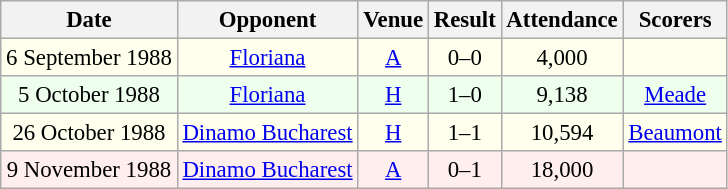<table class="wikitable sortable" style="font-size:95%; text-align:center">
<tr>
<th>Date</th>
<th>Opponent</th>
<th>Venue</th>
<th>Result</th>
<th>Attendance</th>
<th>Scorers</th>
</tr>
<tr style="background:#ffe;">
<td>6 September 1988</td>
<td> <a href='#'>Floriana</a></td>
<td><a href='#'>A</a></td>
<td>0–0</td>
<td>4,000</td>
<td></td>
</tr>
<tr style="background:#efe;">
<td>5 October 1988</td>
<td> <a href='#'>Floriana</a></td>
<td><a href='#'>H</a></td>
<td>1–0</td>
<td>9,138</td>
<td><a href='#'>Meade</a></td>
</tr>
<tr style="background:#ffe;">
<td>26 October 1988</td>
<td> <a href='#'>Dinamo Bucharest</a></td>
<td><a href='#'>H</a></td>
<td>1–1</td>
<td>10,594</td>
<td><a href='#'>Beaumont</a></td>
</tr>
<tr style="background:#fee;">
<td>9 November 1988</td>
<td> <a href='#'>Dinamo Bucharest</a></td>
<td><a href='#'>A</a></td>
<td>0–1</td>
<td>18,000</td>
<td></td>
</tr>
</table>
